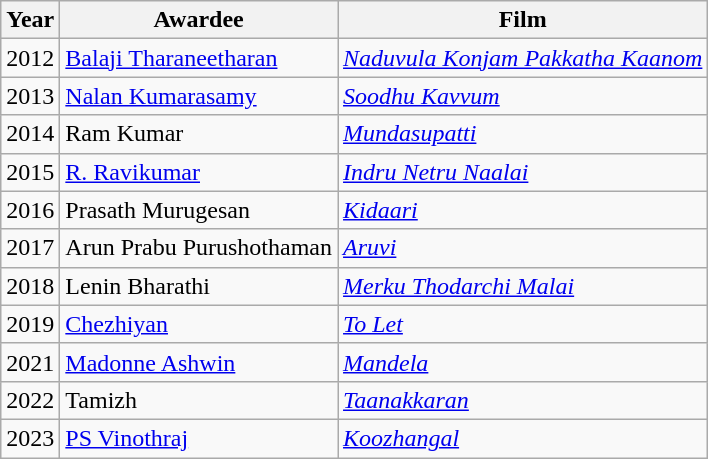<table class="wikitable">
<tr>
<th>Year</th>
<th>Awardee</th>
<th>Film</th>
</tr>
<tr>
<td>2012</td>
<td><a href='#'>Balaji Tharaneetharan</a></td>
<td><em><a href='#'>Naduvula Konjam Pakkatha Kaanom</a></em></td>
</tr>
<tr>
<td>2013</td>
<td><a href='#'>Nalan Kumarasamy</a></td>
<td><em><a href='#'>Soodhu Kavvum</a></em></td>
</tr>
<tr>
<td>2014</td>
<td>Ram Kumar</td>
<td><em><a href='#'>Mundasupatti</a></em></td>
</tr>
<tr>
<td>2015</td>
<td><a href='#'>R. Ravikumar</a></td>
<td><em><a href='#'>Indru Netru Naalai</a></em></td>
</tr>
<tr>
<td>2016</td>
<td>Prasath Murugesan</td>
<td><em><a href='#'>Kidaari</a></em></td>
</tr>
<tr>
<td>2017</td>
<td>Arun Prabu Purushothaman</td>
<td><em><a href='#'>Aruvi</a></em></td>
</tr>
<tr>
<td>2018</td>
<td>Lenin Bharathi</td>
<td><em><a href='#'>Merku Thodarchi Malai</a></em></td>
</tr>
<tr>
<td>2019</td>
<td><a href='#'>Chezhiyan</a></td>
<td><em><a href='#'>To Let</a></em></td>
</tr>
<tr>
<td>2021</td>
<td><a href='#'>Madonne Ashwin</a></td>
<td><em><a href='#'>Mandela</a></em></td>
</tr>
<tr>
<td>2022</td>
<td>Tamizh</td>
<td><em><a href='#'>Taanakkaran</a></em></td>
</tr>
<tr>
<td>2023</td>
<td><a href='#'>PS Vinothraj</a></td>
<td><em><a href='#'>Koozhangal</a></em></td>
</tr>
</table>
